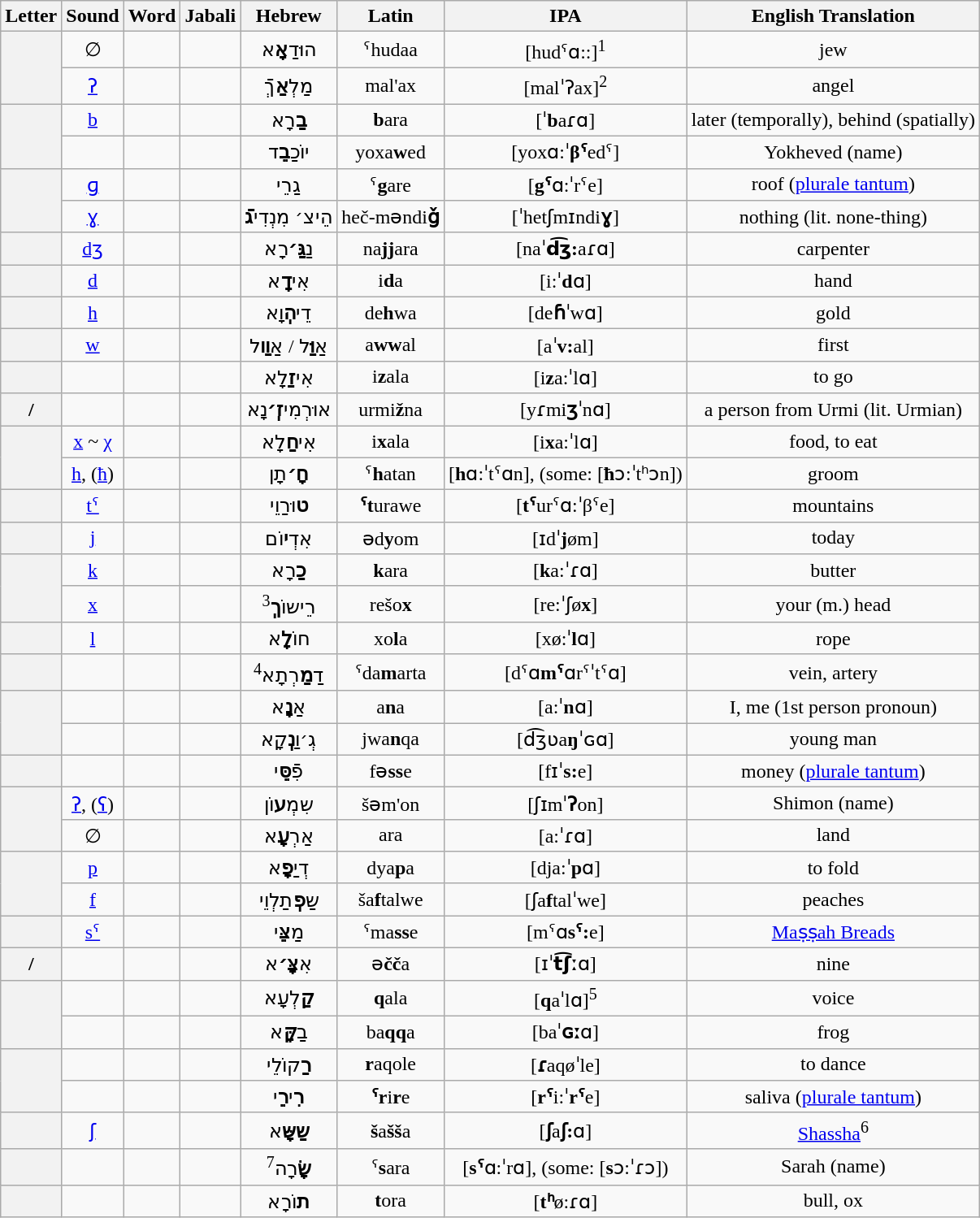<table class="wikitable" style="text-align: center;white-space: nowrap;">
<tr>
<th>Letter</th>
<th>Sound</th>
<th>Word</th>
<th>Jabali</th>
<th>Hebrew</th>
<th>Latin</th>
<th>IPA</th>
<th>English Translation</th>
</tr>
<tr>
<th rowspan="2"></th>
<td>∅</td>
<td></td>
<td></td>
<td>הוּדַ<strong>אָ</strong>א</td>
<td>ˁhudaa</td>
<td>[hudˁɑ::]<sup>1</sup></td>
<td>jew</td>
</tr>
<tr>
<td><a href='#'>ʔ</a></td>
<td></td>
<td></td>
<td>מַלְ<strong>אַ</strong>ךְֿ</td>
<td>mal'ax</td>
<td>[malˈʔax]<sup>2</sup></td>
<td>angel</td>
</tr>
<tr>
<th rowspan="2"></th>
<td><a href='#'>b</a></td>
<td></td>
<td></td>
<td><strong>בַ</strong>רָא</td>
<td><strong>b</strong>ara</td>
<td>[ˈ<strong>b</strong>aɾɑ]</td>
<td>later (temporally), behind (spatially)</td>
</tr>
<tr>
<td></td>
<td></td>
<td></td>
<td>יוֹכַ<strong>בֵ</strong>ד</td>
<td>yoxa<strong>w</strong>ed</td>
<td>[yoxɑ:ˈ<strong>βˁ</strong>edˁ]</td>
<td>Yokheved (name)</td>
</tr>
<tr>
<th rowspan="2"></th>
<td><a href='#'>ɡ</a></td>
<td></td>
<td></td>
<td>גַרֵי</td>
<td>ˁ<strong>g</strong>are</td>
<td>[<strong>gˁ</strong>ɑ:ˈrˁe]</td>
<td>roof (<a href='#'>plurale tantum</a>)</td>
</tr>
<tr>
<td><a href='#'>ɣ</a></td>
<td></td>
<td></td>
<td>הֵיצ׳ מִנְדִי<strong>גֿ</strong></td>
<td>heč-məndi<strong>ǧ</strong></td>
<td>[ˈhetʃmɪndi<strong>ɣ</strong>]</td>
<td>nothing (lit. none-thing)</td>
</tr>
<tr>
<th></th>
<td><a href='#'>dʒ</a></td>
<td></td>
<td></td>
<td>נַ<strong>גַּ׳</strong>רָא</td>
<td>na<strong>jj</strong>ara</td>
<td>[naˈ<strong>d͡ʒ:</strong>aɾɑ]</td>
<td>carpenter</td>
</tr>
<tr>
<th></th>
<td><a href='#'>d</a></td>
<td></td>
<td></td>
<td>אִי<strong>דָ</strong>א</td>
<td>i<strong>d</strong>a</td>
<td>[i:ˈ<strong>d</strong>ɑ]</td>
<td>hand</td>
</tr>
<tr>
<th></th>
<td><a href='#'>h</a></td>
<td></td>
<td></td>
<td>דֵי<strong>הְ</strong>וָא</td>
<td>de<strong>h</strong>wa</td>
<td>[de<strong>ɦ</strong>ˈwɑ]</td>
<td>gold</td>
</tr>
<tr>
<th></th>
<td><a href='#'>w</a></td>
<td></td>
<td></td>
<td>אַ<strong>וַּ</strong>ל / אַ<strong>וַו</strong>ל</td>
<td>a<strong>ww</strong>al</td>
<td>[aˈ<strong>v:</strong>al]</td>
<td>first</td>
</tr>
<tr>
<th></th>
<td></td>
<td></td>
<td></td>
<td>אִי<strong>זַ</strong>לָא</td>
<td>i<strong>z</strong>ala</td>
<td>[i<strong>z</strong>a:ˈlɑ]</td>
<td>to go</td>
</tr>
<tr>
<th>/ </th>
<td></td>
<td></td>
<td></td>
<td>אוּרְמִי<strong>זְ׳</strong>נָא</td>
<td>urmi<strong>ž</strong>na</td>
<td>[yɾmi<strong>ʒ</strong>ˈnɑ]</td>
<td>a person from Urmi (lit. Urmian)</td>
</tr>
<tr>
<th rowspan="2"></th>
<td><a href='#'>x</a> ~ <a href='#'>χ</a></td>
<td></td>
<td></td>
<td>אִִי<strong>חַ</strong>לָא</td>
<td>i<strong>x</strong>ala</td>
<td>[i<strong>x</strong>a:ˈlɑ]</td>
<td>food, to eat</td>
</tr>
<tr>
<td><a href='#'>h</a>, (<a href='#'>ħ</a>)</td>
<td></td>
<td></td>
<td><strong>חָ׳</strong>תָן</td>
<td>ˁ<strong>h</strong>atan</td>
<td>[<strong>h</strong>ɑ:ˈtˁɑn], (some: [<strong>ħ</strong>ɔ:ˈtʰɔn])</td>
<td>groom</td>
</tr>
<tr>
<th></th>
<td><a href='#'>tˁ</a></td>
<td></td>
<td></td>
<td><strong>ט</strong>וּרַוֵי</td>
<td><strong>ˁt</strong>urawe</td>
<td>[<strong>tˁ</strong>urˁɑ:ˈβˁe]</td>
<td>mountains</td>
</tr>
<tr>
<th></th>
<td><a href='#'>j</a></td>
<td></td>
<td></td>
<td>אִדְ<strong>י</strong>וֹם</td>
<td>əd<strong>y</strong>om</td>
<td>[ɪdˈ<strong>j</strong>øm]</td>
<td>today</td>
</tr>
<tr>
<th rowspan="2"></th>
<td><a href='#'>k</a></td>
<td></td>
<td></td>
<td><strong>כַ</strong>רָא</td>
<td><strong>k</strong>ara</td>
<td>[<strong>k</strong>a:ˈɾɑ]</td>
<td>butter</td>
</tr>
<tr>
<td><a href='#'>x</a></td>
<td></td>
<td></td>
<td><sup>3</sup>רֵישוֹ<strong>ךְ</strong></td>
<td>rešo<strong>x</strong></td>
<td>[re:ˈʃø<strong>x</strong>]</td>
<td>your (m.) head</td>
</tr>
<tr>
<th></th>
<td><a href='#'>l</a></td>
<td></td>
<td></td>
<td>חוֹ<strong>לָ</strong>א</td>
<td>xo<strong>l</strong>a</td>
<td>[xø:ˈ<strong>l</strong>ɑ]</td>
<td>rope</td>
</tr>
<tr>
<th></th>
<td></td>
<td></td>
<td></td>
<td><sup>4</sup>דַ<strong>מַ</strong>רְתָא</td>
<td>ˁda<strong>m</strong>arta</td>
<td>[dˁɑ<strong>mˁ</strong>ɑrˁˈtˁɑ]</td>
<td>vein, artery</td>
</tr>
<tr>
<th rowspan="2"></th>
<td></td>
<td></td>
<td></td>
<td>אַ<strong>נָ</strong>א</td>
<td>a<strong>n</strong>a</td>
<td>[a:ˈ<strong>n</strong>ɑ]</td>
<td>I, me (1st person pronoun)</td>
</tr>
<tr>
<td></td>
<td></td>
<td></td>
<td>גְ׳וַ<strong>נְ</strong>קָא</td>
<td>jwa<strong>n</strong>qa</td>
<td>[d͡ʒʋa<strong>ŋ</strong>ˈɢɑ]</td>
<td>young man</td>
</tr>
<tr>
<th></th>
<td></td>
<td></td>
<td></td>
<td>פִֿ<strong>סֵּ</strong>י</td>
<td>fə<strong>ss</strong>e</td>
<td>[fɪˈ<strong>s:</strong>e]</td>
<td>money (<a href='#'>plurale tantum</a>)</td>
</tr>
<tr>
<th rowspan="2"></th>
<td><a href='#'>ʔ</a>, (<a href='#'>ʕ</a>)</td>
<td></td>
<td></td>
<td>שִמְ<strong>ע</strong>וֹן</td>
<td>šəm'on</td>
<td>[ʃɪmˈ<strong>ʔ</strong>on]</td>
<td>Shimon (name)</td>
</tr>
<tr>
<td>∅</td>
<td></td>
<td></td>
<td>אַרְ<strong>עָ</strong>א</td>
<td>ara</td>
<td>[a:ˈɾɑ]</td>
<td>land</td>
</tr>
<tr>
<th rowspan="2"> </th>
<td><a href='#'>p</a></td>
<td></td>
<td></td>
<td>דְיַ<strong>פָ</strong>א</td>
<td>dya<strong>p</strong>a</td>
<td>[dja:ˈ<strong>p</strong>ɑ]</td>
<td>to fold</td>
</tr>
<tr>
<td><a href='#'>f</a></td>
<td></td>
<td></td>
<td>שַ<strong>פְ</strong>תַלְוֵי</td>
<td>ša<strong>f</strong>talwe</td>
<td>[ʃa<strong>f</strong>talˈwe]</td>
<td>peaches</td>
</tr>
<tr>
<th></th>
<td><a href='#'>sˁ</a></td>
<td></td>
<td></td>
<td>מַ<strong>צֵּ</strong>י</td>
<td>ˁma<strong>ss</strong>e</td>
<td>[mˁɑ<strong>sˁ:</strong>e]</td>
<td><a href='#'>Maṣṣah Breads</a></td>
</tr>
<tr>
<th>/</th>
<td></td>
<td></td>
<td></td>
<td>אִ<strong>צָּ׳</strong>א</td>
<td>ə<strong>čč</strong>a</td>
<td>[ɪˈ<strong>t͡ʃː</strong>ɑ]</td>
<td>nine</td>
</tr>
<tr>
<th rowspan="2"></th>
<td></td>
<td></td>
<td></td>
<td><strong>קַ</strong>לְעָא</td>
<td><strong>q</strong>ala</td>
<td>[<strong>q</strong>aˈlɑ]<sup>5</sup></td>
<td>voice</td>
</tr>
<tr>
<td></td>
<td></td>
<td></td>
<td>בַ<strong>קָּ</strong>א</td>
<td>ba<strong>qq</strong>a</td>
<td>[baˈ<strong>ɢː</strong>ɑ]</td>
<td>frog</td>
</tr>
<tr>
<th rowspan="2"></th>
<td></td>
<td></td>
<td></td>
<td><strong>רַ</strong>קוֹלֵי</td>
<td><strong>r</strong>aqole</td>
<td>[<strong>ɾ</strong>aqøˈle]</td>
<td>to dance</td>
</tr>
<tr>
<td></td>
<td></td>
<td></td>
<td><strong>רִ</strong>י<strong>רֵ</strong>י</td>
<td><strong>ˁr</strong>i<strong>r</strong>e</td>
<td>[<strong>rˁ</strong>i:ˈ<strong>rˁ</strong>e]</td>
<td>saliva (<a href='#'>plurale tantum</a>)</td>
</tr>
<tr>
<th></th>
<td><a href='#'>ʃ</a></td>
<td></td>
<td></td>
<td><strong>שַשָּ</strong>א</td>
<td><strong>š</strong>a<strong>šš</strong>a</td>
<td>[<strong>ʃ</strong>a<strong>ʃ:</strong>ɑ]</td>
<td><a href='#'>Shassha</a><sup>6</sup></td>
</tr>
<tr>
<th></th>
<td></td>
<td></td>
<td></td>
<td><strong>שָׂ</strong>רָה<sup>7</sup></td>
<td>ˁ<strong>s</strong>ara</td>
<td>[<strong>sˁ</strong>ɑ:ˈrɑ], (some: [<strong>s</strong>ɔ:ˈɾɔ])</td>
<td>Sarah (name)</td>
</tr>
<tr>
<th></th>
<td></td>
<td></td>
<td></td>
<td><strong>ת</strong>וֹרָא</td>
<td><strong>t</strong>ora</td>
<td>[<strong>tʰ</strong>ø:ɾɑ]</td>
<td>bull, ox</td>
</tr>
</table>
